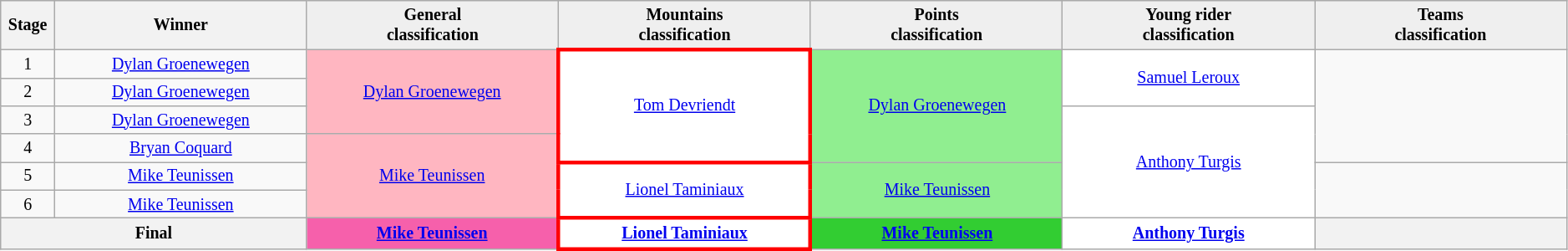<table class="wikitable" style="text-align: center; font-size:smaller;">
<tr style="background:#efefef;">
<th style="width:1%;">Stage</th>
<th style="width:11%;">Winner</th>
<th style="background:#efefef; width:11%;">General<br>classification<br></th>
<th style="background:#efefef; width:11%;">Mountains<br>classification<br></th>
<th style="background:#efefef; width:11%;">Points<br>classification<br></th>
<th style="background:#efefef; width:11%;">Young rider<br>classification<br></th>
<th style="background:#efefef; width:11%;">Teams<br>classification<br></th>
</tr>
<tr>
<td>1</td>
<td><a href='#'>Dylan Groenewegen</a></td>
<td style="background:lightpink;" rowspan="3"><a href='#'>Dylan Groenewegen</a></td>
<td style="background:white;border-color: red; border-width: 3px;"  rowspan="4"><a href='#'>Tom Devriendt</a></td>
<td style="background:lightgreen;" rowspan="4"><a href='#'>Dylan Groenewegen</a></td>
<td style="background:white;" rowspan="2"><a href='#'>Samuel Leroux</a></td>
<td rowspan="4"></td>
</tr>
<tr>
<td>2</td>
<td><a href='#'>Dylan Groenewegen</a></td>
</tr>
<tr>
<td>3</td>
<td><a href='#'>Dylan Groenewegen</a></td>
<td style="background:white;" rowspan="4"><a href='#'>Anthony Turgis</a></td>
</tr>
<tr>
<td>4</td>
<td><a href='#'>Bryan Coquard</a></td>
<td style="background:lightpink;" rowspan="3"><a href='#'>Mike Teunissen</a></td>
</tr>
<tr>
<td>5</td>
<td><a href='#'>Mike Teunissen</a></td>
<td style="background:white;border-color: red; border-width: 3px;"  rowspan="2"><a href='#'>Lionel Taminiaux</a></td>
<td style="background:lightgreen;" rowspan="2"><a href='#'>Mike Teunissen</a></td>
<td rowspan="2"></td>
</tr>
<tr>
<td>6</td>
<td><a href='#'>Mike Teunissen</a></td>
</tr>
<tr>
<th colspan=2><strong>Final</strong></th>
<th style="background:#F660AB;"><a href='#'>Mike Teunissen</a></th>
<th style="background:white; border-color: red; border-width: 3px;"><a href='#'>Lionel Taminiaux</a></th>
<th style="background:limegreen;"><a href='#'>Mike Teunissen</a></th>
<th style="background:white;"><a href='#'>Anthony Turgis</a></th>
<th style="background:offwhite;"></th>
</tr>
</table>
